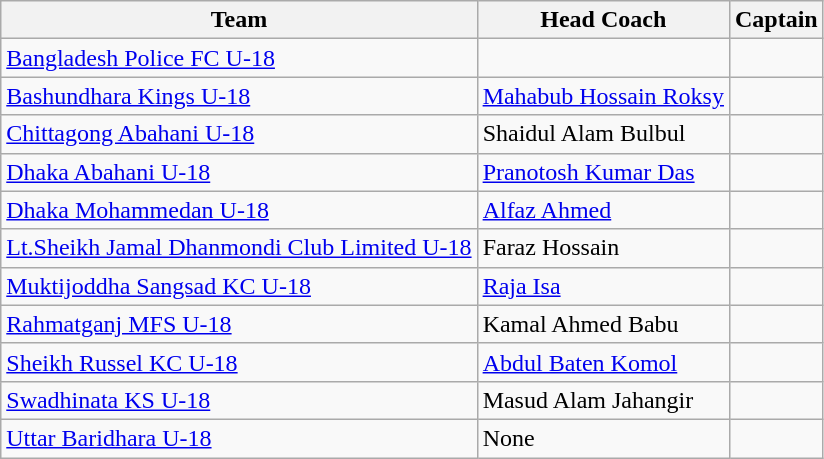<table class="wikitable sortable">
<tr>
<th>Team</th>
<th>Head Coach</th>
<th>Captain</th>
</tr>
<tr>
<td><a href='#'>Bangladesh Police FC U-18</a></td>
<td></td>
<td></td>
</tr>
<tr>
<td><a href='#'>Bashundhara Kings U-18</a></td>
<td> <a href='#'>Mahabub Hossain Roksy</a></td>
<td></td>
</tr>
<tr>
<td><a href='#'>Chittagong Abahani U-18</a></td>
<td> Shaidul Alam Bulbul</td>
<td></td>
</tr>
<tr>
<td><a href='#'>Dhaka Abahani U-18</a></td>
<td> <a href='#'>Pranotosh Kumar Das</a></td>
<td></td>
</tr>
<tr>
<td><a href='#'>Dhaka Mohammedan U-18</a></td>
<td> <a href='#'>Alfaz Ahmed</a></td>
<td></td>
</tr>
<tr>
<td><a href='#'>Lt.Sheikh Jamal Dhanmondi Club Limited U-18</a></td>
<td> Faraz Hossain</td>
<td></td>
</tr>
<tr>
<td><a href='#'>Muktijoddha Sangsad KC U-18</a></td>
<td> <a href='#'>Raja Isa</a></td>
<td></td>
</tr>
<tr>
<td><a href='#'>Rahmatganj MFS U-18</a></td>
<td> Kamal Ahmed Babu</td>
<td></td>
</tr>
<tr>
<td><a href='#'>Sheikh Russel KC U-18</a></td>
<td> <a href='#'>Abdul Baten Komol</a></td>
<td></td>
</tr>
<tr>
<td><a href='#'>Swadhinata KS U-18</a></td>
<td> Masud Alam Jahangir</td>
<td></td>
</tr>
<tr>
<td><a href='#'>Uttar Baridhara U-18</a></td>
<td>None</td>
<td></td>
</tr>
</table>
